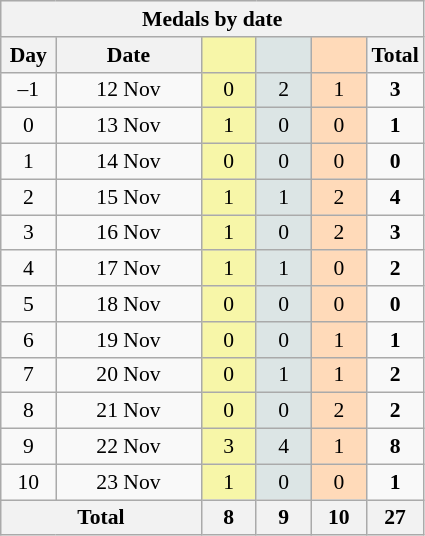<table class="wikitable" style="font-size:90%; text-align:center;">
<tr style="background:#efefef;">
<th colspan=6><strong>Medals by date</strong></th>
</tr>
<tr>
<th width=30><strong>Day</strong></th>
<th width=90><strong>Date</strong></th>
<th width=30 style="background:#F7F6A8;"></th>
<th width=30 style="background:#DCE5E5;"></th>
<th width=30 style="background:#FFDAB9;"></th>
<th width=30><strong>Total</strong></th>
</tr>
<tr>
<td>–1</td>
<td>12 Nov</td>
<td style="background:#F7F6A8;">0</td>
<td style="background:#DCE5E5;">2</td>
<td style="background:#FFDAB9;">1</td>
<td><strong>3</strong></td>
</tr>
<tr>
<td>0</td>
<td>13 Nov</td>
<td style="background:#F7F6A8;">1</td>
<td style="background:#DCE5E5;">0</td>
<td style="background:#FFDAB9;">0</td>
<td><strong>1</strong></td>
</tr>
<tr>
<td>1</td>
<td>14 Nov</td>
<td style="background:#F7F6A8;">0</td>
<td style="background:#DCE5E5;">0</td>
<td style="background:#FFDAB9;">0</td>
<td><strong>0</strong></td>
</tr>
<tr>
<td>2</td>
<td>15 Nov</td>
<td style="background:#F7F6A8;">1</td>
<td style="background:#DCE5E5;">1</td>
<td style="background:#FFDAB9;">2</td>
<td><strong>4</strong></td>
</tr>
<tr>
<td>3</td>
<td>16 Nov</td>
<td style="background:#F7F6A8;">1</td>
<td style="background:#DCE5E5;">0</td>
<td style="background:#FFDAB9;">2</td>
<td><strong>3</strong></td>
</tr>
<tr>
<td>4</td>
<td>17 Nov</td>
<td style="background:#F7F6A8;">1</td>
<td style="background:#DCE5E5;">1</td>
<td style="background:#FFDAB9;">0</td>
<td><strong>2</strong></td>
</tr>
<tr>
<td>5</td>
<td>18 Nov</td>
<td style="background:#F7F6A8;">0</td>
<td style="background:#DCE5E5;">0</td>
<td style="background:#FFDAB9;">0</td>
<td><strong>0</strong></td>
</tr>
<tr>
<td>6</td>
<td>19 Nov</td>
<td style="background:#F7F6A8;">0</td>
<td style="background:#DCE5E5;">0</td>
<td style="background:#FFDAB9;">1</td>
<td><strong>1</strong></td>
</tr>
<tr>
<td>7</td>
<td>20 Nov</td>
<td style="background:#F7F6A8;">0</td>
<td style="background:#DCE5E5;">1</td>
<td style="background:#FFDAB9;">1</td>
<td><strong>2</strong></td>
</tr>
<tr>
<td>8</td>
<td>21 Nov</td>
<td style="background:#F7F6A8;">0</td>
<td style="background:#DCE5E5;">0</td>
<td style="background:#FFDAB9;">2</td>
<td><strong>2</strong></td>
</tr>
<tr>
<td>9</td>
<td>22 Nov</td>
<td style="background:#F7F6A8;">3</td>
<td style="background:#DCE5E5;">4</td>
<td style="background:#FFDAB9;">1</td>
<td><strong>8</strong></td>
</tr>
<tr>
<td>10</td>
<td>23 Nov</td>
<td style="background:#F7F6A8;">1</td>
<td style="background:#DCE5E5;">0</td>
<td style="background:#FFDAB9;">0</td>
<td><strong>1</strong></td>
</tr>
<tr>
<th colspan="2"><strong>Total</strong></th>
<th><strong>8</strong></th>
<th><strong>9</strong></th>
<th><strong>10</strong></th>
<th><strong>27</strong></th>
</tr>
</table>
